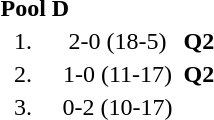<table style="text-align:center">
<tr>
<td colspan=4 align=left><strong>Pool D</strong></td>
</tr>
<tr>
<td width=30>1.</td>
<td align=left></td>
<td width=80>2-0 (18-5)</td>
<td><strong>Q2</strong></td>
</tr>
<tr>
<td>2.</td>
<td align=left></td>
<td>1-0 (11-17)</td>
<td><strong>Q2</strong></td>
</tr>
<tr>
<td>3.</td>
<td align=left></td>
<td>0-2 (10-17)</td>
<td></td>
</tr>
</table>
